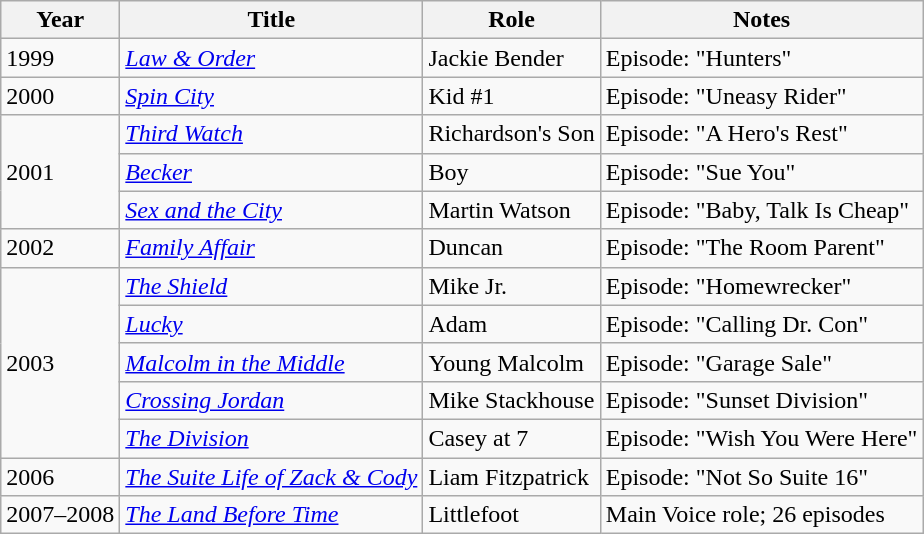<table class="wikitable sortable">
<tr>
<th>Year</th>
<th>Title</th>
<th>Role</th>
<th>Notes</th>
</tr>
<tr>
<td>1999</td>
<td><em><a href='#'>Law & Order</a></em></td>
<td>Jackie Bender</td>
<td>Episode: "Hunters"</td>
</tr>
<tr>
<td>2000</td>
<td><em><a href='#'>Spin City</a></em></td>
<td>Kid #1</td>
<td>Episode: "Uneasy Rider"</td>
</tr>
<tr>
<td rowspan=3>2001</td>
<td><em><a href='#'>Third Watch</a></em></td>
<td>Richardson's Son</td>
<td>Episode: "A Hero's Rest"</td>
</tr>
<tr>
<td><em><a href='#'>Becker</a></em></td>
<td>Boy</td>
<td>Episode: "Sue You"</td>
</tr>
<tr>
<td><em><a href='#'>Sex and the City</a></em></td>
<td>Martin Watson</td>
<td>Episode: "Baby, Talk Is Cheap"</td>
</tr>
<tr>
<td>2002</td>
<td><em><a href='#'>Family Affair</a></em></td>
<td>Duncan</td>
<td>Episode: "The Room Parent"</td>
</tr>
<tr>
<td rowspan=5>2003</td>
<td><em><a href='#'>The Shield</a></em></td>
<td>Mike Jr.</td>
<td>Episode: "Homewrecker"</td>
</tr>
<tr>
<td><em><a href='#'>Lucky</a></em></td>
<td>Adam</td>
<td>Episode: "Calling Dr. Con"</td>
</tr>
<tr>
<td><em><a href='#'>Malcolm in the Middle</a></em></td>
<td>Young Malcolm</td>
<td>Episode: "Garage Sale"</td>
</tr>
<tr>
<td><em><a href='#'>Crossing Jordan</a></em></td>
<td>Mike Stackhouse</td>
<td>Episode: "Sunset Division"</td>
</tr>
<tr>
<td><em><a href='#'>The Division</a></em></td>
<td>Casey at 7</td>
<td>Episode: "Wish You Were Here"</td>
</tr>
<tr>
<td>2006</td>
<td><em><a href='#'>The Suite Life of Zack & Cody</a></em></td>
<td>Liam Fitzpatrick</td>
<td>Episode: "Not So Suite 16"</td>
</tr>
<tr>
<td>2007–2008</td>
<td><em><a href='#'>The Land Before Time</a></em></td>
<td>Littlefoot</td>
<td>Main Voice role; 26 episodes</td>
</tr>
</table>
